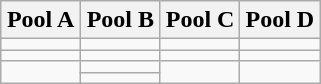<table class="wikitable">
<tr>
<th width=25%>Pool A</th>
<th width=25%>Pool B</th>
<th width=25%>Pool C</th>
<th width=25%>Pool D</th>
</tr>
<tr>
<td></td>
<td></td>
<td></td>
<td></td>
</tr>
<tr>
<td></td>
<td></td>
<td></td>
<td></td>
</tr>
<tr>
<td rowspan=2></td>
<td></td>
<td rowspan=2></td>
<td rowspan=2></td>
</tr>
<tr>
<td></td>
</tr>
</table>
